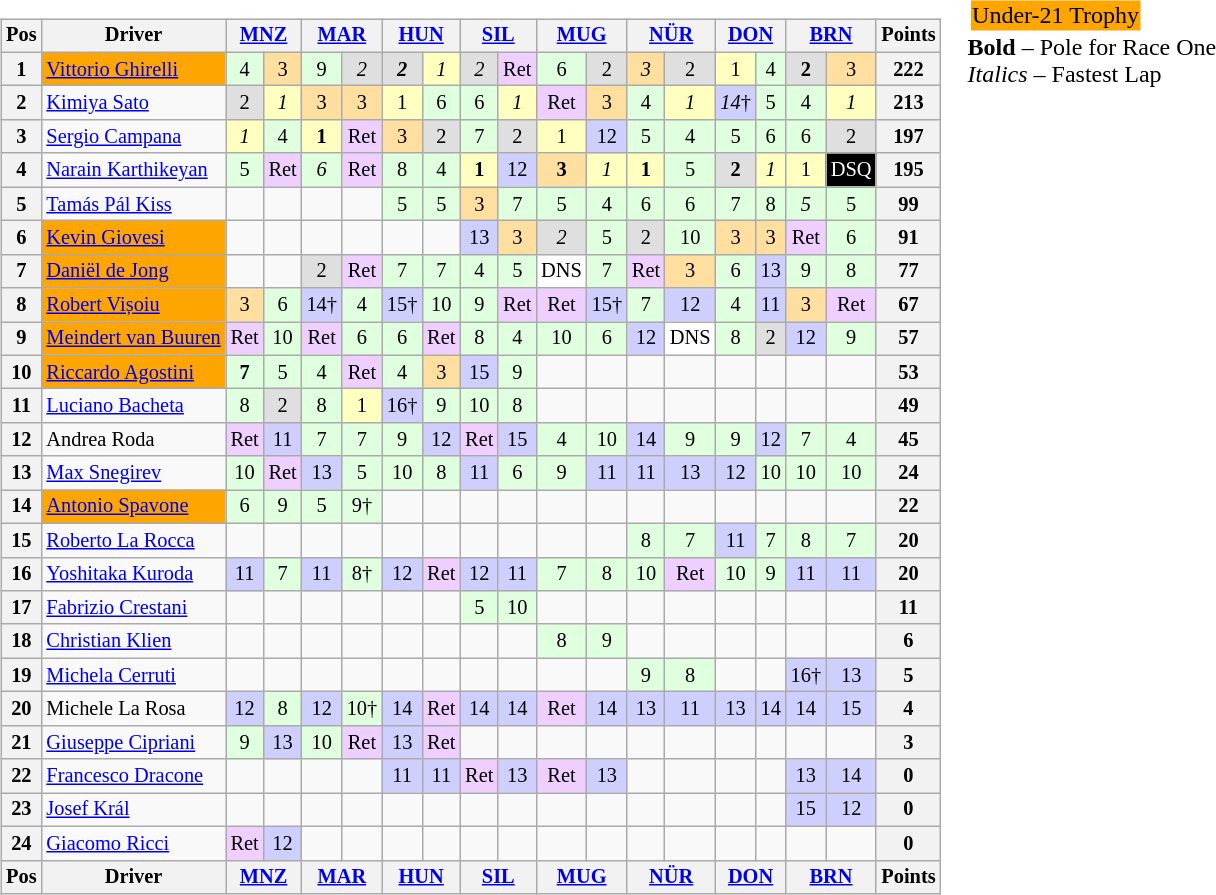<table>
<tr>
<td><br><table class="wikitable" style="font-size: 85%; text-align: center;">
<tr valign="top">
<th valign=middle>Pos</th>
<th valign=middle>Driver</th>
<th colspan=2><a href='#'>MNZ</a><br></th>
<th colspan=2><a href='#'>MAR</a><br></th>
<th colspan=2><a href='#'>HUN</a><br></th>
<th colspan=2><a href='#'>SIL</a><br></th>
<th colspan=2><a href='#'>MUG</a><br></th>
<th colspan=2><a href='#'>NÜR</a><br></th>
<th colspan=2><a href='#'>DON</a><br></th>
<th colspan=2><a href='#'>BRN</a><br></th>
<th valign=middle>Points</th>
</tr>
<tr>
<th>1</th>
<td style="background:Orange;" align="left"> <a href='#'>Vittorio Ghirelli</a></td>
<td style="background:#DFFFDF;">4</td>
<td style="background:#FFDF9F;">3</td>
<td style="background:#DFFFDF;">9</td>
<td style="background:#DFDFDF;"><em>2</em></td>
<td style="background:#DFDFDF;"><strong><em>2</em></strong></td>
<td style="background:#FFFFBF;"><em>1</em></td>
<td style="background:#DFDFDF;"><em>2</em></td>
<td style="background:#EFCFFF;">Ret</td>
<td style="background:#DFFFDF;">6</td>
<td style="background:#DFDFDF;">2</td>
<td style="background:#FFDF9F;"><em>3</em></td>
<td style="background:#DFDFDF;">2</td>
<td style="background:#FFFFBF;">1</td>
<td style="background:#DFFFDF;">4</td>
<td style="background:#DFDFDF;"><strong>2</strong></td>
<td style="background:#FFDF9F;">3</td>
<th>222</th>
</tr>
<tr>
<th>2</th>
<td align="left"> <a href='#'>Kimiya Sato</a></td>
<td style="background:#DFDFDF;">2</td>
<td style="background:#FFFFBF;"><em>1</em></td>
<td style="background:#FFDF9F;">3</td>
<td style="background:#FFDF9F;">3</td>
<td style="background:#FFFFBF;">1</td>
<td style="background:#DFFFDF;">6</td>
<td style="background:#DFFFDF;">6</td>
<td style="background:#FFFFBF;"><em>1</em></td>
<td style="background:#EFCFFF;">Ret</td>
<td style="background:#FFDF9F;">3</td>
<td style="background:#DFFFDF;">4</td>
<td style="background:#FFFFBF;"><em>1</em></td>
<td style="background:#CFCFFF;"><em>14</em>†</td>
<td style="background:#DFFFDF;">5</td>
<td style="background:#DFFFDF;">4</td>
<td style="background:#FFFFBF;"><em>1</em></td>
<th>213</th>
</tr>
<tr>
<th>3</th>
<td align="left"> <a href='#'>Sergio Campana</a></td>
<td style="background:#FFFFBF;"><em>1</em></td>
<td style="background:#DFFFDF;">4</td>
<td style="background:#FFFFBF;"><strong>1</strong></td>
<td style="background:#EFCFFF;">Ret</td>
<td style="background:#FFDF9F;">3</td>
<td style="background:#DFDFDF;">2</td>
<td style="background:#DFFFDF;">7</td>
<td style="background:#DFDFDF;">2</td>
<td style="background:#FFFFBF;">1</td>
<td style="background:#CFCFFF;">12</td>
<td style="background:#DFFFDF;">5</td>
<td style="background:#DFFFDF;">4</td>
<td style="background:#DFFFDF;">5</td>
<td style="background:#DFFFDF;">6</td>
<td style="background:#DFFFDF;">6</td>
<td style="background:#DFDFDF;">2</td>
<th>197</th>
</tr>
<tr>
<th>4</th>
<td align="left"> <a href='#'>Narain Karthikeyan</a></td>
<td style="background:#DFFFDF;">5</td>
<td style="background:#EFCFFF;">Ret</td>
<td style="background:#DFFFDF;"><em>6</em></td>
<td style="background:#EFCFFF;">Ret</td>
<td style="background:#DFFFDF;">8</td>
<td style="background:#DFFFDF;">4</td>
<td style="background:#FFFFBF;"><strong>1</strong></td>
<td style="background:#CFCFFF;">12</td>
<td style="background:#FFDF9F;"><strong>3</strong></td>
<td style="background:#FFFFBF;"><em>1</em></td>
<td style="background:#FFFFBF;"><strong>1</strong></td>
<td style="background:#DFFFDF;">5</td>
<td style="background:#DFDFDF;"><strong>2</strong></td>
<td style="background:#FFFFBF;"><em>1</em></td>
<td style="background:#FFFFBF;">1</td>
<td style="background:#000000; color:white;">DSQ</td>
<th>195</th>
</tr>
<tr>
<th>5</th>
<td align="left"> <a href='#'>Tamás Pál Kiss</a></td>
<td></td>
<td></td>
<td></td>
<td></td>
<td style="background:#DFFFDF;">5</td>
<td style="background:#DFFFDF;">5</td>
<td style="background:#FFDF9F;">3</td>
<td style="background:#DFFFDF;">7</td>
<td style="background:#DFFFDF;">5</td>
<td style="background:#DFFFDF;">4</td>
<td style="background:#DFFFDF;">6</td>
<td style="background:#DFFFDF;">6</td>
<td style="background:#DFFFDF;">7</td>
<td style="background:#DFFFDF;">8</td>
<td style="background:#DFFFDF;"><em>5</em></td>
<td style="background:#DFFFDF;">5</td>
<th>99</th>
</tr>
<tr>
<th>6</th>
<td style="background:Orange;" align="left"> <a href='#'>Kevin Giovesi</a></td>
<td></td>
<td></td>
<td></td>
<td></td>
<td></td>
<td></td>
<td style="background:#CFCFFF;">13</td>
<td style="background:#FFDF9F;">3</td>
<td style="background:#DFDFDF;"><em>2</em></td>
<td style="background:#DFFFDF;">5</td>
<td style="background:#DFDFDF;">2</td>
<td style="background:#DFFFDF;">10</td>
<td style="background:#FFDF9F;">3</td>
<td style="background:#FFDF9F;">3</td>
<td style="background:#EFCFFF;">Ret</td>
<td style="background:#DFFFDF;">6</td>
<th>91</th>
</tr>
<tr>
<th>7</th>
<td style="background:Orange;" align="left"> <a href='#'>Daniël de Jong</a></td>
<td></td>
<td></td>
<td style="background:#DFDFDF;">2</td>
<td style="background:#EFCFFF;">Ret</td>
<td style="background:#DFFFDF;">7</td>
<td style="background:#DFFFDF;">7</td>
<td style="background:#DFFFDF;">4</td>
<td style="background:#DFFFDF;">5</td>
<td style="background:#FFFFFF;">DNS</td>
<td style="background:#DFFFDF;">7</td>
<td style="background:#EFCFFF;">Ret</td>
<td style="background:#FFDF9F;">3</td>
<td style="background:#DFFFDF;">6</td>
<td style="background:#CFCFFF;">13</td>
<td style="background:#DFFFDF;">9</td>
<td style="background:#DFFFDF;">8</td>
<th>77</th>
</tr>
<tr>
<th>8</th>
<td style="background:Orange;" align="left"> <a href='#'>Robert Vișoiu</a></td>
<td style="background:#FFDF9F;">3</td>
<td style="background:#DFFFDF;">6</td>
<td style="background:#CFCFFF;">14†</td>
<td style="background:#DFFFDF;">4</td>
<td style="background:#CFCFFF;">15†</td>
<td style="background:#DFFFDF;">10</td>
<td style="background:#DFFFDF;">9</td>
<td style="background:#EFCFFF;">Ret</td>
<td style="background:#EFCFFF;">Ret</td>
<td style="background:#CFCFFF;">15†</td>
<td style="background:#DFFFDF;">7</td>
<td style="background:#CFCFFF;">12</td>
<td style="background:#DFFFDF;">4</td>
<td style="background:#CFCFFF;">11</td>
<td style="background:#FFDF9F;">3</td>
<td style="background:#EFCFFF;">Ret</td>
<th>67</th>
</tr>
<tr>
<th>9</th>
<td style="background:Orange;" align="left" nowrap> <a href='#'>Meindert van Buuren</a></td>
<td style="background:#EFCFFF;">Ret</td>
<td style="background:#DFFFDF;">10</td>
<td style="background:#EFCFFF;">Ret</td>
<td style="background:#DFFFDF;">6</td>
<td style="background:#DFFFDF;">6</td>
<td style="background:#EFCFFF;">Ret</td>
<td style="background:#DFFFDF;">8</td>
<td style="background:#DFFFDF;">4</td>
<td style="background:#DFFFDF;">10</td>
<td style="background:#DFFFDF;">6</td>
<td style="background:#CFCFFF;">12</td>
<td style="background:#FFFFFF;">DNS</td>
<td style="background:#DFFFDF;">8</td>
<td style="background:#DFDFDF;">2</td>
<td style="background:#CFCFFF;">12</td>
<td style="background:#DFFFDF;">9</td>
<th>57</th>
</tr>
<tr>
<th>10</th>
<td style="background:Orange;" align="left"> <a href='#'>Riccardo Agostini</a></td>
<td style="background:#DFFFDF;"><strong>7</strong></td>
<td style="background:#DFFFDF;">5</td>
<td style="background:#DFFFDF;">4</td>
<td style="background:#EFCFFF;">Ret</td>
<td style="background:#DFFFDF;">4</td>
<td style="background:#FFDF9F;">3</td>
<td style="background:#CFCFFF;">15</td>
<td style="background:#DFFFDF;">9</td>
<td></td>
<td></td>
<td></td>
<td></td>
<td></td>
<td></td>
<td></td>
<td></td>
<th>53</th>
</tr>
<tr>
<th>11</th>
<td align="left"> <a href='#'>Luciano Bacheta</a></td>
<td style="background:#DFFFDF;">8</td>
<td style="background:#DFDFDF;">2</td>
<td style="background:#DFFFDF;">8</td>
<td style="background:#FFFFBF;">1</td>
<td style="background:#CFCFFF;">16†</td>
<td style="background:#DFFFDF;">9</td>
<td style="background:#DFFFDF;">10</td>
<td style="background:#DFFFDF;">8</td>
<td></td>
<td></td>
<td></td>
<td></td>
<td></td>
<td></td>
<td></td>
<td></td>
<th>49</th>
</tr>
<tr>
<th>12</th>
<td align="left"> Andrea Roda</td>
<td style="background:#EFCFFF;">Ret</td>
<td style="background:#CFCFFF;">11</td>
<td style="background:#DFFFDF;">7</td>
<td style="background:#DFFFDF;">7</td>
<td style="background:#DFFFDF;">9</td>
<td style="background:#CFCFFF;">12</td>
<td style="background:#EFCFFF;">Ret</td>
<td style="background:#CFCFFF;">15</td>
<td style="background:#DFFFDF;">4</td>
<td style="background:#DFFFDF;">10</td>
<td style="background:#CFCFFF;">14</td>
<td style="background:#DFFFDF;">9</td>
<td style="background:#DFFFDF;">9</td>
<td style="background:#CFCFFF;">12</td>
<td style="background:#DFFFDF;">7</td>
<td style="background:#DFFFDF;">4</td>
<th>45</th>
</tr>
<tr>
<th>13</th>
<td align="left"> <a href='#'>Max Snegirev</a></td>
<td style="background:#DFFFDF;">10</td>
<td style="background:#EFCFFF;">Ret</td>
<td style="background:#CFCFFF;">13</td>
<td style="background:#DFFFDF;">5</td>
<td style="background:#DFFFDF;">10</td>
<td style="background:#DFFFDF;">8</td>
<td style="background:#CFCFFF;">11</td>
<td style="background:#DFFFDF;">6</td>
<td style="background:#DFFFDF;">9</td>
<td style="background:#CFCFFF;">11</td>
<td style="background:#CFCFFF;">11</td>
<td style="background:#CFCFFF;">13</td>
<td style="background:#CFCFFF;">12</td>
<td style="background:#DFFFDF;">10</td>
<td style="background:#DFFFDF;">10</td>
<td style="background:#DFFFDF;">10</td>
<th>24</th>
</tr>
<tr>
<th>14</th>
<td style="background:Orange;" align="left"> <a href='#'>Antonio Spavone</a></td>
<td style="background:#DFFFDF;">6</td>
<td style="background:#DFFFDF;">9</td>
<td style="background:#DFFFDF;">5</td>
<td style="background:#DFFFDF;">9†</td>
<td></td>
<td></td>
<td></td>
<td></td>
<td></td>
<td></td>
<td></td>
<td></td>
<td></td>
<td></td>
<td></td>
<td></td>
<th>22</th>
</tr>
<tr>
<th>15</th>
<td align="left"> <a href='#'>Roberto La Rocca</a></td>
<td></td>
<td></td>
<td></td>
<td></td>
<td></td>
<td></td>
<td></td>
<td></td>
<td></td>
<td></td>
<td style="background:#DFFFDF;">8</td>
<td style="background:#DFFFDF;">7</td>
<td style="background:#CFCFFF;">11</td>
<td style="background:#DFFFDF;">7</td>
<td style="background:#DFFFDF;">8</td>
<td style="background:#DFFFDF;">7</td>
<th>20</th>
</tr>
<tr>
<th>16</th>
<td align="left"> <a href='#'>Yoshitaka Kuroda</a></td>
<td style="background:#CFCFFF;">11</td>
<td style="background:#DFFFDF;">7</td>
<td style="background:#CFCFFF;">11</td>
<td style="background:#DFFFDF;">8†</td>
<td style="background:#CFCFFF;">12</td>
<td style="background:#EFCFFF;">Ret</td>
<td style="background:#CFCFFF;">12</td>
<td style="background:#CFCFFF;">11</td>
<td style="background:#DFFFDF;">7</td>
<td style="background:#DFFFDF;">8</td>
<td style="background:#DFFFDF;">10</td>
<td style="background:#EFCFFF;">Ret</td>
<td style="background:#DFFFDF;">10</td>
<td style="background:#DFFFDF;">9</td>
<td style="background:#CFCFFF;">11</td>
<td style="background:#CFCFFF;">11</td>
<th>20</th>
</tr>
<tr>
<th>17</th>
<td align="left"> <a href='#'>Fabrizio Crestani</a></td>
<td></td>
<td></td>
<td></td>
<td></td>
<td></td>
<td></td>
<td style="background:#DFFFDF;">5</td>
<td style="background:#DFFFDF;">10</td>
<td></td>
<td></td>
<td></td>
<td></td>
<td></td>
<td></td>
<td></td>
<td></td>
<th>11</th>
</tr>
<tr>
<th>18</th>
<td align="left"> <a href='#'>Christian Klien</a></td>
<td></td>
<td></td>
<td></td>
<td></td>
<td></td>
<td></td>
<td></td>
<td></td>
<td style="background:#DFFFDF;">8</td>
<td style="background:#DFFFDF;">9</td>
<td></td>
<td></td>
<td></td>
<td></td>
<td></td>
<td></td>
<th>6</th>
</tr>
<tr>
<th>19</th>
<td align="left"> <a href='#'>Michela Cerruti</a></td>
<td></td>
<td></td>
<td></td>
<td></td>
<td></td>
<td></td>
<td></td>
<td></td>
<td></td>
<td></td>
<td style="background:#DFFFDF;">9</td>
<td style="background:#DFFFDF;">8</td>
<td></td>
<td></td>
<td style="background:#CFCFFF;">16†</td>
<td style="background:#CFCFFF;">13</td>
<th>5</th>
</tr>
<tr>
<th>20</th>
<td align="left"> Michele La Rosa</td>
<td style="background:#CFCFFF;">12</td>
<td style="background:#DFFFDF;">8</td>
<td style="background:#CFCFFF;">12</td>
<td style="background:#DFFFDF;">10†</td>
<td style="background:#CFCFFF;">14</td>
<td style="background:#EFCFFF;">Ret</td>
<td style="background:#CFCFFF;">14</td>
<td style="background:#CFCFFF;">14</td>
<td style="background:#EFCFFF;">Ret</td>
<td style="background:#CFCFFF;">14</td>
<td style="background:#CFCFFF;">13</td>
<td style="background:#CFCFFF;">11</td>
<td style="background:#CFCFFF;">13</td>
<td style="background:#CFCFFF;">14</td>
<td style="background:#CFCFFF;">14</td>
<td style="background:#CFCFFF;">15</td>
<th>4</th>
</tr>
<tr>
<th>21</th>
<td align="left"> <a href='#'>Giuseppe Cipriani</a></td>
<td style="background:#DFFFDF;">9</td>
<td style="background:#CFCFFF;">13</td>
<td style="background:#DFFFDF;">10</td>
<td style="background:#EFCFFF;">Ret</td>
<td style="background:#CFCFFF;">13</td>
<td style="background:#EFCFFF;">Ret</td>
<td></td>
<td></td>
<td></td>
<td></td>
<td></td>
<td></td>
<td></td>
<td></td>
<td></td>
<td></td>
<th>3</th>
</tr>
<tr>
<th>22</th>
<td align="left"> <a href='#'>Francesco Dracone</a></td>
<td></td>
<td></td>
<td></td>
<td></td>
<td style="background:#CFCFFF;">11</td>
<td style="background:#CFCFFF;">11</td>
<td style="background:#EFCFFF;">Ret</td>
<td style="background:#CFCFFF;">13</td>
<td style="background:#EFCFFF;">Ret</td>
<td style="background:#CFCFFF;">13</td>
<td></td>
<td></td>
<td></td>
<td></td>
<td style="background:#CFCFFF;">13</td>
<td style="background:#CFCFFF;">14</td>
<th>0</th>
</tr>
<tr>
<th>23</th>
<td align="left"> <a href='#'>Josef Král</a></td>
<td></td>
<td></td>
<td></td>
<td></td>
<td></td>
<td></td>
<td></td>
<td></td>
<td></td>
<td></td>
<td></td>
<td></td>
<td></td>
<td></td>
<td style="background:#CFCFFF;">15</td>
<td style="background:#CFCFFF;">12</td>
<th>0</th>
</tr>
<tr>
<th>24</th>
<td align="left"> <a href='#'>Giacomo Ricci</a></td>
<td style="background:#EFCFFF;">Ret</td>
<td style="background:#CFCFFF;">12</td>
<td></td>
<td></td>
<td></td>
<td></td>
<td></td>
<td></td>
<td></td>
<td></td>
<td></td>
<td></td>
<td></td>
<td></td>
<td></td>
<td></td>
<th>0</th>
</tr>
<tr valign="top">
<th valign=middle>Pos</th>
<th valign=middle>Driver</th>
<th colspan=2><a href='#'>MNZ</a><br></th>
<th colspan=2><a href='#'>MAR</a><br></th>
<th colspan=2><a href='#'>HUN</a><br></th>
<th colspan=2><a href='#'>SIL</a><br></th>
<th colspan=2><a href='#'>MUG</a><br></th>
<th colspan=2><a href='#'>NÜR</a><br></th>
<th colspan=2><a href='#'>DON</a><br></th>
<th colspan=2><a href='#'>BRN</a><br></th>
<th valign=middle>Points</th>
</tr>
</table>
</td>
<td valign="top"><br><table>
<tr>
<td style="background:Orange;" align=center colspan=2>Under-21 Trophy</td>
</tr>
</table>
<span><strong>Bold</strong> – Pole for Race One<br>
<em>Italics</em> – Fastest Lap</span></td>
</tr>
</table>
